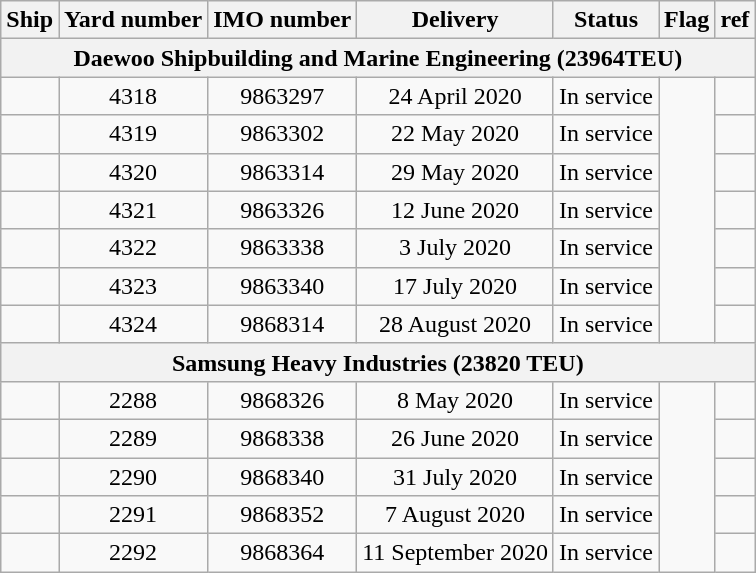<table class="wikitable" style="text-align:center">
<tr>
<th>Ship</th>
<th>Yard number</th>
<th>IMO number</th>
<th>Delivery</th>
<th>Status</th>
<th>Flag</th>
<th>ref</th>
</tr>
<tr>
<th colspan="7" style="text-align:center">Daewoo Shipbuilding and Marine Engineering (23964TEU)</th>
</tr>
<tr>
<td></td>
<td>4318</td>
<td>9863297</td>
<td>24 April 2020</td>
<td>In service</td>
<td rowspan="7"></td>
<td></td>
</tr>
<tr>
<td></td>
<td>4319</td>
<td>9863302</td>
<td>22 May 2020</td>
<td>In service</td>
<td></td>
</tr>
<tr>
<td></td>
<td>4320</td>
<td>9863314</td>
<td>29 May 2020</td>
<td>In service</td>
<td></td>
</tr>
<tr>
<td></td>
<td>4321</td>
<td>9863326</td>
<td>12 June 2020</td>
<td>In service</td>
<td></td>
</tr>
<tr>
<td></td>
<td>4322</td>
<td>9863338</td>
<td>3 July 2020</td>
<td>In service</td>
<td></td>
</tr>
<tr>
<td></td>
<td>4323</td>
<td>9863340</td>
<td>17 July 2020</td>
<td>In service</td>
<td></td>
</tr>
<tr>
<td></td>
<td>4324</td>
<td>9868314</td>
<td>28 August 2020</td>
<td>In service</td>
<td></td>
</tr>
<tr>
<th colspan="7" style="text-align:center">Samsung Heavy Industries (23820 TEU)</th>
</tr>
<tr>
<td></td>
<td>2288</td>
<td>9868326</td>
<td>8 May 2020</td>
<td>In service</td>
<td rowspan="5"></td>
<td></td>
</tr>
<tr>
<td></td>
<td>2289</td>
<td>9868338</td>
<td>26 June 2020</td>
<td>In service</td>
<td></td>
</tr>
<tr>
<td></td>
<td>2290</td>
<td>9868340</td>
<td>31 July 2020</td>
<td>In service</td>
<td></td>
</tr>
<tr>
<td></td>
<td>2291</td>
<td>9868352</td>
<td>7 August 2020</td>
<td>In service</td>
<td></td>
</tr>
<tr>
<td></td>
<td>2292</td>
<td>9868364</td>
<td>11 September 2020</td>
<td>In service</td>
<td></td>
</tr>
</table>
